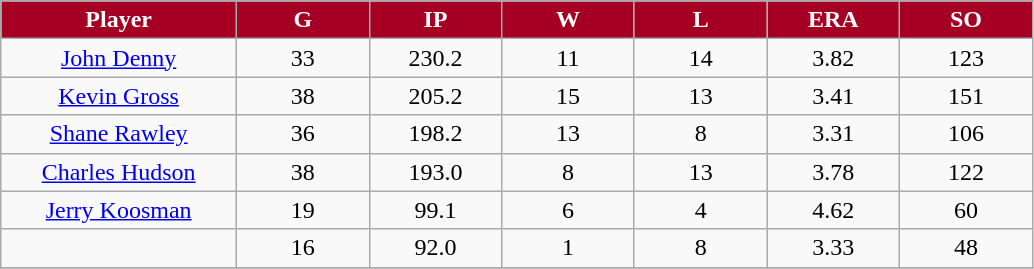<table class="wikitable sortable">
<tr>
<th style="background:#A50024;color:white;" width="16%">Player</th>
<th style="background:#A50024;color:white;" width="9%">G</th>
<th style="background:#A50024;color:white;" width="9%">IP</th>
<th style="background:#A50024;color:white;" width="9%">W</th>
<th style="background:#A50024;color:white;" width="9%">L</th>
<th style="background:#A50024;color:white;" width="9%">ERA</th>
<th style="background:#A50024;color:white;" width="9%">SO</th>
</tr>
<tr align="center">
<td><a href='#'>John Denny</a></td>
<td>33</td>
<td>230.2</td>
<td>11</td>
<td>14</td>
<td>3.82</td>
<td>123</td>
</tr>
<tr align=center>
<td><a href='#'>Kevin Gross</a></td>
<td>38</td>
<td>205.2</td>
<td>15</td>
<td>13</td>
<td>3.41</td>
<td>151</td>
</tr>
<tr align=center>
<td><a href='#'>Shane Rawley</a></td>
<td>36</td>
<td>198.2</td>
<td>13</td>
<td>8</td>
<td>3.31</td>
<td>106</td>
</tr>
<tr align=center>
<td><a href='#'>Charles Hudson</a></td>
<td>38</td>
<td>193.0</td>
<td>8</td>
<td>13</td>
<td>3.78</td>
<td>122</td>
</tr>
<tr align=center>
<td><a href='#'>Jerry Koosman</a></td>
<td>19</td>
<td>99.1</td>
<td>6</td>
<td>4</td>
<td>4.62</td>
<td>60</td>
</tr>
<tr align=center>
<td></td>
<td>16</td>
<td>92.0</td>
<td>1</td>
<td>8</td>
<td>3.33</td>
<td>48</td>
</tr>
<tr align="center">
</tr>
</table>
